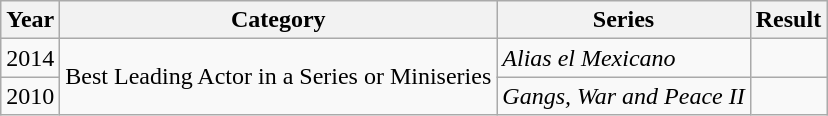<table class="wikitable">
<tr>
<th><strong>Year</strong></th>
<th><strong>Category</strong></th>
<th><strong>Series</strong></th>
<th>Result</th>
</tr>
<tr>
<td>2014</td>
<td rowspan="2">Best Leading Actor in a Series or Miniseries</td>
<td><em>Alias el Mexicano</em></td>
<td></td>
</tr>
<tr>
<td>2010</td>
<td><em>Gangs, War and Peace II</em></td>
<td></td>
</tr>
</table>
